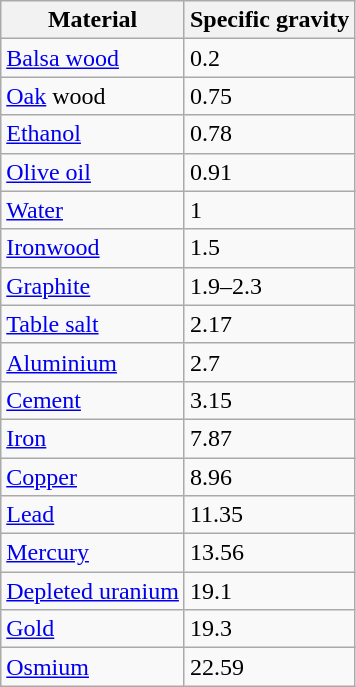<table class="wikitable sortable">
<tr>
<th>Material</th>
<th>Specific gravity</th>
</tr>
<tr>
<td><a href='#'>Balsa wood</a></td>
<td>0.2</td>
</tr>
<tr>
<td><a href='#'>Oak</a> wood</td>
<td>0.75</td>
</tr>
<tr>
<td><a href='#'>Ethanol</a></td>
<td>0.78</td>
</tr>
<tr>
<td><a href='#'>Olive oil</a></td>
<td>0.91</td>
</tr>
<tr>
<td><a href='#'>Water</a></td>
<td>1</td>
</tr>
<tr>
<td><a href='#'>Ironwood</a></td>
<td>1.5</td>
</tr>
<tr>
<td><a href='#'>Graphite</a></td>
<td>1.9–2.3</td>
</tr>
<tr>
<td><a href='#'>Table salt</a></td>
<td>2.17</td>
</tr>
<tr>
<td><a href='#'>Aluminium</a></td>
<td>2.7</td>
</tr>
<tr>
<td><a href='#'>Cement</a></td>
<td>3.15</td>
</tr>
<tr>
<td><a href='#'>Iron</a></td>
<td>7.87</td>
</tr>
<tr>
<td><a href='#'>Copper</a></td>
<td>8.96</td>
</tr>
<tr>
<td><a href='#'>Lead</a></td>
<td>11.35</td>
</tr>
<tr>
<td><a href='#'>Mercury</a></td>
<td>13.56</td>
</tr>
<tr>
<td><a href='#'>Depleted uranium</a></td>
<td>19.1</td>
</tr>
<tr>
<td><a href='#'>Gold</a></td>
<td>19.3</td>
</tr>
<tr>
<td><a href='#'>Osmium</a></td>
<td>22.59</td>
</tr>
</table>
